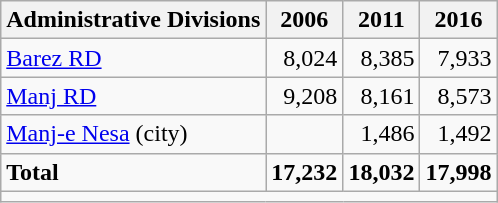<table class="wikitable">
<tr>
<th>Administrative Divisions</th>
<th>2006</th>
<th>2011</th>
<th>2016</th>
</tr>
<tr>
<td><a href='#'>Barez RD</a></td>
<td style="text-align: right;">8,024</td>
<td style="text-align: right;">8,385</td>
<td style="text-align: right;">7,933</td>
</tr>
<tr>
<td><a href='#'>Manj RD</a></td>
<td style="text-align: right;">9,208</td>
<td style="text-align: right;">8,161</td>
<td style="text-align: right;">8,573</td>
</tr>
<tr>
<td><a href='#'>Manj-e Nesa</a> (city)</td>
<td style="text-align: right;"></td>
<td style="text-align: right;">1,486</td>
<td style="text-align: right;">1,492</td>
</tr>
<tr>
<td><strong>Total</strong></td>
<td style="text-align: right;"><strong>17,232</strong></td>
<td style="text-align: right;"><strong>18,032</strong></td>
<td style="text-align: right;"><strong>17,998</strong></td>
</tr>
<tr>
<td colspan=4></td>
</tr>
</table>
